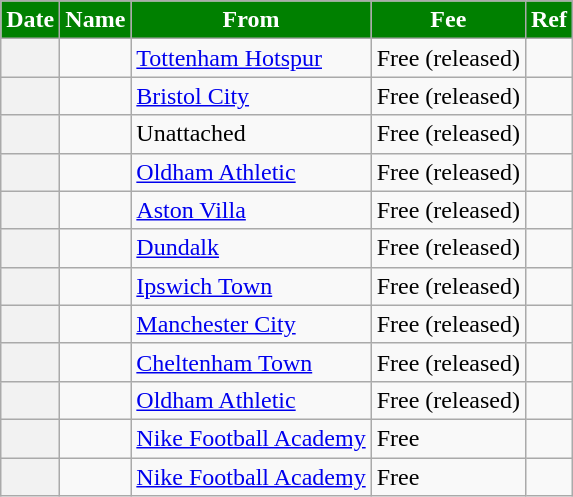<table class="wikitable sortable plainrowheaders">
<tr>
<th scope=col style="background:#008000; color:#FFFFFF;">Date</th>
<th scope=col style="background:#008000; color:#FFFFFF;">Name</th>
<th scope=col style="background:#008000; color:#FFFFFF;">From</th>
<th scope=col style="background:#008000; color:#FFFFFF;">Fee</th>
<th scope=col class=unsortable style="background:#008000; color:#FFFFFF;">Ref</th>
</tr>
<tr>
<th scope=row></th>
<td></td>
<td><a href='#'>Tottenham Hotspur</a></td>
<td>Free (released)</td>
<td></td>
</tr>
<tr>
<th scope=row></th>
<td></td>
<td><a href='#'>Bristol City</a></td>
<td>Free (released)</td>
<td></td>
</tr>
<tr>
<th scope=row></th>
<td></td>
<td>Unattached</td>
<td>Free (released)</td>
<td></td>
</tr>
<tr>
<th scope=row></th>
<td></td>
<td><a href='#'>Oldham Athletic</a></td>
<td>Free (released)</td>
<td></td>
</tr>
<tr>
<th scope=row></th>
<td></td>
<td><a href='#'>Aston Villa</a></td>
<td>Free (released)</td>
<td></td>
</tr>
<tr>
<th scope=row></th>
<td></td>
<td><a href='#'>Dundalk</a></td>
<td>Free (released)</td>
<td></td>
</tr>
<tr>
<th scope=row></th>
<td></td>
<td><a href='#'>Ipswich Town</a></td>
<td>Free (released)</td>
<td></td>
</tr>
<tr>
<th scope=row></th>
<td></td>
<td><a href='#'>Manchester City</a></td>
<td>Free (released)</td>
<td></td>
</tr>
<tr>
<th scope=row></th>
<td></td>
<td><a href='#'>Cheltenham Town</a></td>
<td>Free (released)</td>
<td></td>
</tr>
<tr>
<th scope=row></th>
<td></td>
<td><a href='#'>Oldham Athletic</a></td>
<td>Free (released)</td>
<td></td>
</tr>
<tr>
<th scope=row></th>
<td></td>
<td><a href='#'>Nike Football Academy</a></td>
<td>Free</td>
<td></td>
</tr>
<tr>
<th scope=row></th>
<td></td>
<td><a href='#'>Nike Football Academy</a></td>
<td>Free</td>
<td></td>
</tr>
</table>
